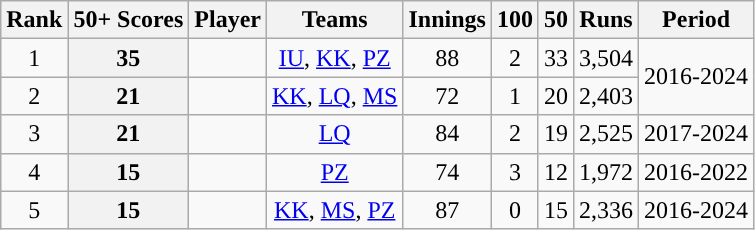<table class="wikitable plainrowheaders sortable">
<tr>
<th>Rank</th>
<th>50+ Scores</th>
<th>Player</th>
<th>Teams</th>
<th>Innings</th>
<th>100</th>
<th>50</th>
<th>Runs</th>
<th>Period</th>
</tr>
<tr>
<td style="text-align:center;">1</td>
<th scope="row" style="text-align:center;"><strong>35</strong></th>
<td></td>
<td style="text-align:center;"><a href='#'>IU</a>, <a href='#'>KK</a>, <a href='#'>PZ</a></td>
<td style="text-align:center;">88</td>
<td style="text-align:center;">2</td>
<td align=center>33</td>
<td style="text-align:center;">3,504</td>
<td style="text-align:center;" rowspan="2">2016-2024</td>
</tr>
<tr>
<td align=center>2</td>
<th scope=row style=text-align:center;><strong>21</strong></th>
<td></td>
<td align=center><a href='#'>KK</a>, <a href='#'>LQ</a>, <a href='#'>MS</a></td>
<td align=center>72</td>
<td align=center>1</td>
<td align=center>20</td>
<td align=center>2,403</td>
</tr>
<tr>
<td align=center>3</td>
<th scope=row style=text-align:center;><strong>21</strong></th>
<td></td>
<td align=center><a href='#'>LQ</a></td>
<td align=center>84</td>
<td align=center>2</td>
<td align=center>19</td>
<td align=center>2,525</td>
<td align=center>2017-2024</td>
</tr>
<tr>
<td align=center>4</td>
<th scope=row style=text-align:center;><strong>15</strong></th>
<td></td>
<td align=center><a href='#'>PZ</a></td>
<td style="text-align:center;">74</td>
<td style="text-align:center">3</td>
<td align=center>12</td>
<td align=center>1,972</td>
<td align=center>2016-2022</td>
</tr>
<tr>
<td align=center>5</td>
<th scope=row style=text-align:center;><strong>15</strong></th>
<td></td>
<td align=center><a href='#'>KK</a>, <a href='#'>MS</a>, <a href='#'>PZ</a></td>
<td align=center>87</td>
<td align=center>0</td>
<td align=center>15</td>
<td align=center>2,336</td>
<td align=center>2016-2024</td>
</tr>
</table>
